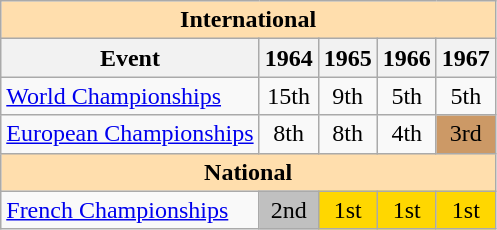<table class="wikitable" style="text-align:center">
<tr>
<th style="background-color: #ffdead; " colspan=5 align=center>International</th>
</tr>
<tr>
<th>Event</th>
<th>1964</th>
<th>1965</th>
<th>1966</th>
<th>1967</th>
</tr>
<tr>
<td align=left><a href='#'>World Championships</a></td>
<td>15th</td>
<td>9th</td>
<td>5th</td>
<td>5th</td>
</tr>
<tr>
<td align=left><a href='#'>European Championships</a></td>
<td>8th</td>
<td>8th</td>
<td>4th</td>
<td bgcolor=cc9966>3rd</td>
</tr>
<tr>
<th style="background-color: #ffdead; " colspan=5 align=center>National</th>
</tr>
<tr>
<td align=left><a href='#'>French Championships</a></td>
<td bgcolor=silver>2nd</td>
<td bgcolor=gold>1st</td>
<td bgcolor=gold>1st</td>
<td bgcolor=gold>1st</td>
</tr>
</table>
